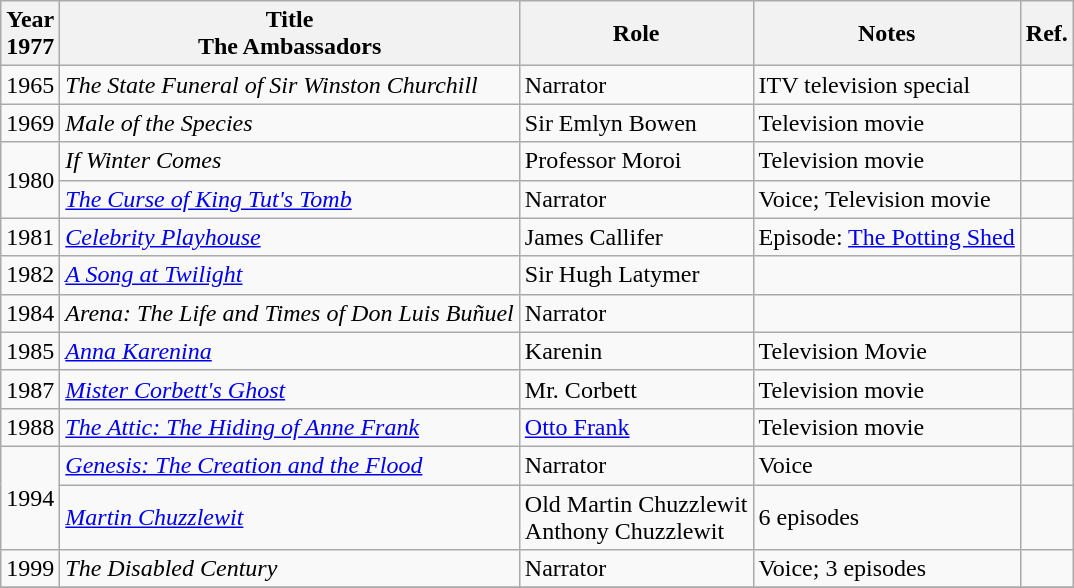<table class="wikitable">
<tr>
<th>Year<br>1977</th>
<th>Title<br>The Ambassadors</th>
<th>Role</th>
<th>Notes</th>
<th>Ref.</th>
</tr>
<tr>
<td>1965</td>
<td><em>The State Funeral of Sir Winston Churchill</em></td>
<td>Narrator</td>
<td>ITV television special</td>
<td></td>
</tr>
<tr>
<td>1969</td>
<td><em>Male of the Species</em></td>
<td>Sir Emlyn Bowen</td>
<td>Television movie</td>
<td></td>
</tr>
<tr>
<td rowspan=2>1980</td>
<td><em>If Winter Comes</em></td>
<td>Professor Moroi</td>
<td>Television movie</td>
<td></td>
</tr>
<tr>
<td><em><a href='#'>The Curse of King Tut's Tomb</a></em></td>
<td>Narrator</td>
<td>Voice; Television movie</td>
<td></td>
</tr>
<tr>
<td>1981</td>
<td><em><a href='#'>Celebrity Playhouse</a></em></td>
<td>James Callifer</td>
<td>Episode: <a href='#'>The Potting Shed</a></td>
<td></td>
</tr>
<tr>
<td>1982</td>
<td><em><a href='#'>A Song at Twilight</a></em></td>
<td>Sir Hugh Latymer</td>
<td></td>
<td></td>
</tr>
<tr>
<td>1984</td>
<td><em>Arena: The Life and Times of Don Luis Buñuel</em></td>
<td>Narrator</td>
<td></td>
<td></td>
</tr>
<tr>
<td>1985</td>
<td><em><a href='#'>Anna Karenina</a></em></td>
<td>Karenin</td>
<td>Television Movie</td>
<td></td>
</tr>
<tr>
<td>1987</td>
<td><em><a href='#'>Mister Corbett's Ghost</a></em></td>
<td>Mr. Corbett</td>
<td>Television movie</td>
<td></td>
</tr>
<tr>
<td>1988</td>
<td><em><a href='#'>The Attic: The Hiding of Anne Frank</a></em></td>
<td><a href='#'>Otto Frank</a></td>
<td>Television movie</td>
<td></td>
</tr>
<tr>
<td rowspan=2>1994</td>
<td><em><a href='#'>Genesis: The Creation and the Flood</a></em></td>
<td>Narrator</td>
<td>Voice</td>
<td></td>
</tr>
<tr>
<td><em><a href='#'>Martin Chuzzlewit</a></em></td>
<td>Old Martin Chuzzlewit <br> Anthony Chuzzlewit</td>
<td>6 episodes</td>
<td></td>
</tr>
<tr>
<td>1999</td>
<td><em>The Disabled Century</em></td>
<td>Narrator</td>
<td>Voice; 3 episodes</td>
<td></td>
</tr>
<tr>
</tr>
</table>
